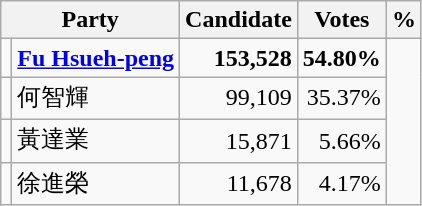<table class="wikitable">
<tr>
<th colspan="2">Party</th>
<th>Candidate</th>
<th>Votes</th>
<th>%</th>
</tr>
<tr>
<td></td>
<td><strong><a href='#'>Fu Hsueh-peng</a></strong></td>
<td align="right"><strong>153,528</strong></td>
<td align="right"><strong>54.80%</strong></td>
</tr>
<tr>
<td></td>
<td>何智輝</td>
<td align="right">99,109</td>
<td align="right">35.37%</td>
</tr>
<tr>
<td></td>
<td>黃達業</td>
<td align="right">15,871</td>
<td align="right">5.66%</td>
</tr>
<tr>
<td></td>
<td>徐進榮</td>
<td align="right">11,678</td>
<td align="right">4.17%</td>
</tr>
</table>
